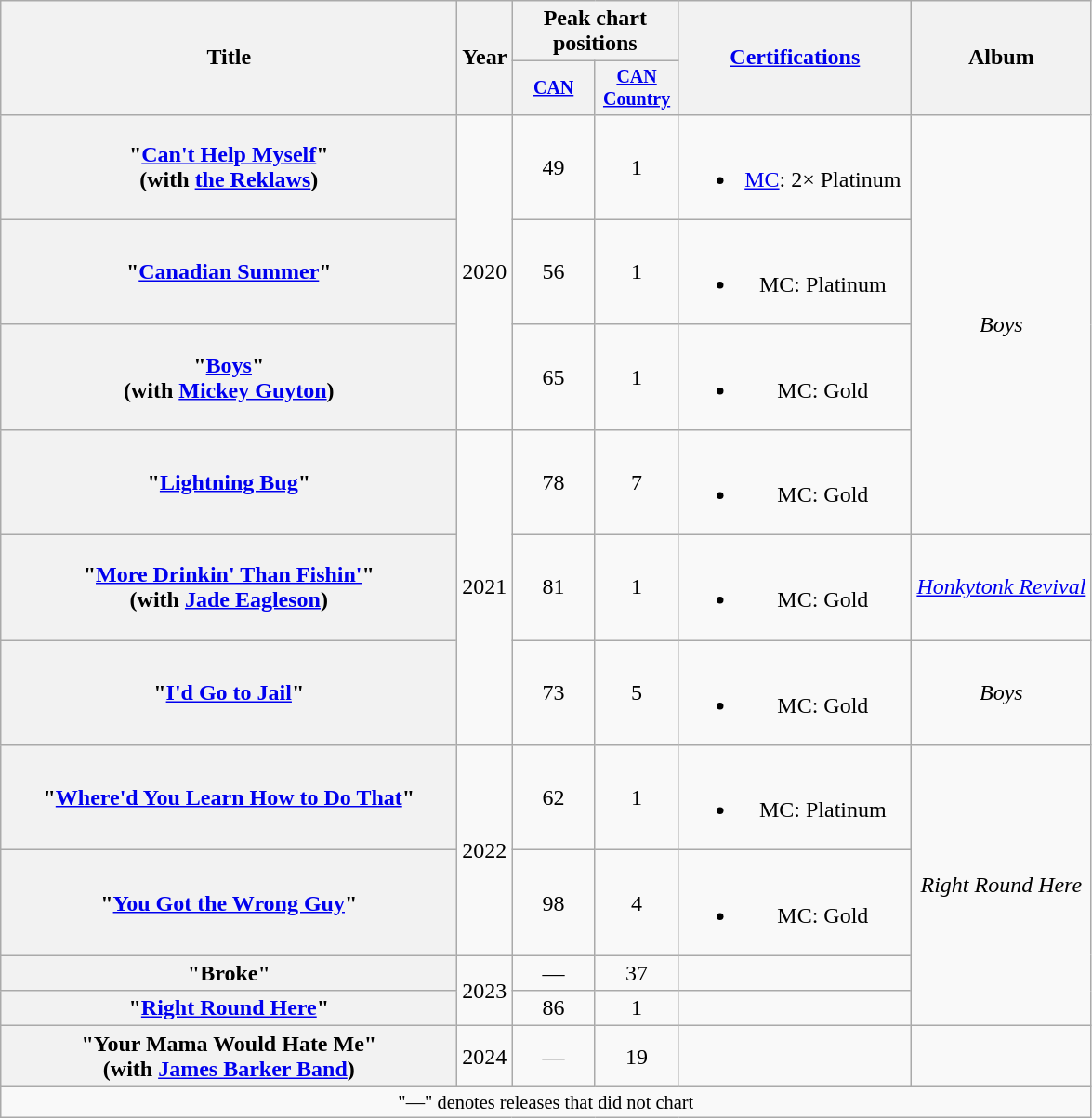<table class="wikitable plainrowheaders" style="text-align:center;">
<tr>
<th scope="col" rowspan="2" style="width: 20em;">Title</th>
<th scope="col" rowspan="2">Year</th>
<th scope="col" colspan="2">Peak chart<br>positions</th>
<th scope="col" rowspan="2" style="width: 10em;"><a href='#'>Certifications</a></th>
<th scope="col" rowspan="2">Album</th>
</tr>
<tr style="font-size:smaller;">
<th scope="col" style="width:4em;"><a href='#'>CAN</a><br></th>
<th scope="col" style="width:4em;"><a href='#'>CAN Country</a><br></th>
</tr>
<tr>
<th scope="row">"<a href='#'>Can't Help Myself</a>"<br><span>(with <a href='#'>the Reklaws</a>)</span></th>
<td rowspan="3">2020</td>
<td>49</td>
<td>1</td>
<td><br><ul><li><a href='#'>MC</a>: 2× Platinum</li></ul></td>
<td rowspan="4"><em>Boys</em></td>
</tr>
<tr>
<th scope="row">"<a href='#'>Canadian Summer</a>"</th>
<td>56</td>
<td>1</td>
<td><br><ul><li>MC: Platinum</li></ul></td>
</tr>
<tr>
<th scope="row">"<a href='#'>Boys</a>"<br><span>(with <a href='#'>Mickey Guyton</a>)</span></th>
<td>65</td>
<td>1</td>
<td><br><ul><li>MC: Gold</li></ul></td>
</tr>
<tr>
<th scope="row">"<a href='#'>Lightning Bug</a>"</th>
<td rowspan="3">2021</td>
<td>78</td>
<td>7</td>
<td><br><ul><li>MC: Gold</li></ul></td>
</tr>
<tr>
<th scope="row">"<a href='#'>More Drinkin' Than Fishin'</a>"<br><span>(with <a href='#'>Jade Eagleson</a>)</span></th>
<td>81</td>
<td>1</td>
<td><br><ul><li>MC: Gold</li></ul></td>
<td><em><a href='#'>Honkytonk Revival</a></em></td>
</tr>
<tr>
<th scope="row">"<a href='#'>I'd Go to Jail</a>"</th>
<td>73</td>
<td>5</td>
<td><br><ul><li>MC: Gold</li></ul></td>
<td><em>Boys</em></td>
</tr>
<tr>
<th scope="row">"<a href='#'>Where'd You Learn How to Do That</a>"</th>
<td rowspan="2">2022</td>
<td>62</td>
<td>1</td>
<td><br><ul><li>MC: Platinum</li></ul></td>
<td rowspan="4"><em>Right Round Here</em></td>
</tr>
<tr>
<th scope="row">"<a href='#'>You Got the Wrong Guy</a>"</th>
<td>98</td>
<td>4</td>
<td><br><ul><li>MC: Gold</li></ul></td>
</tr>
<tr>
<th scope="row">"Broke"</th>
<td rowspan="2">2023</td>
<td>—</td>
<td>37</td>
<td></td>
</tr>
<tr>
<th scope="row">"<a href='#'>Right Round Here</a>"</th>
<td>86</td>
<td>1</td>
<td></td>
</tr>
<tr>
<th scope="row">"Your Mama Would Hate Me"<br><span>(with <a href='#'>James Barker Band</a>)</span></th>
<td>2024</td>
<td>—</td>
<td>19</td>
<td></td>
<td></td>
</tr>
<tr>
<td colspan="10" style="font-size:85%">"—" denotes releases that did not chart</td>
</tr>
</table>
